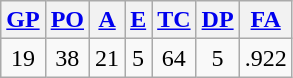<table class="wikitable">
<tr>
<th><a href='#'>GP</a></th>
<th><a href='#'>PO</a></th>
<th><a href='#'>A</a></th>
<th><a href='#'>E</a></th>
<th><a href='#'>TC</a></th>
<th><a href='#'>DP</a></th>
<th><a href='#'>FA</a></th>
</tr>
<tr align=center>
<td>19</td>
<td>38</td>
<td>21</td>
<td>5</td>
<td>64</td>
<td>5</td>
<td>.922</td>
</tr>
</table>
